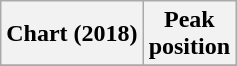<table class="wikitable plainrowheaders" style="text-align:center">
<tr>
<th scope="col">Chart (2018)</th>
<th scope="col">Peak<br> position</th>
</tr>
<tr>
</tr>
</table>
